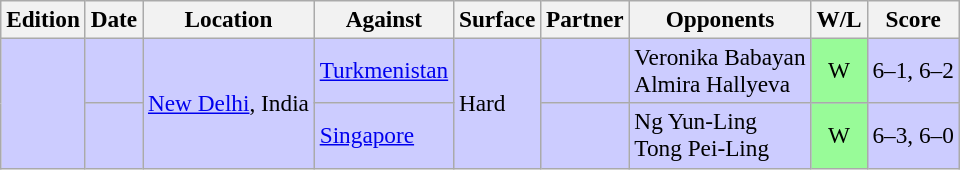<table class=wikitable style=font-size:97%>
<tr>
<th>Edition</th>
<th>Date</th>
<th>Location</th>
<th>Against</th>
<th>Surface</th>
<th>Partner</th>
<th>Opponents</th>
<th>W/L</th>
<th>Score</th>
</tr>
<tr style="background:#ccf;">
<td rowspan="2"></td>
<td></td>
<td rowspan="2"><a href='#'>New Delhi</a>, India</td>
<td> <a href='#'>Turkmenistan</a></td>
<td rowspan="2">Hard</td>
<td> </td>
<td> Veronika Babayan <br>  Almira Hallyeva</td>
<td style="text-align:center; background:#98fb98;">W</td>
<td>6–1, 6–2</td>
</tr>
<tr style="background:#ccf;">
<td></td>
<td> <a href='#'>Singapore</a></td>
<td> </td>
<td> Ng Yun-Ling <br>  Tong Pei-Ling</td>
<td style="text-align:center; background:#98fb98;">W</td>
<td>6–3, 6–0</td>
</tr>
</table>
